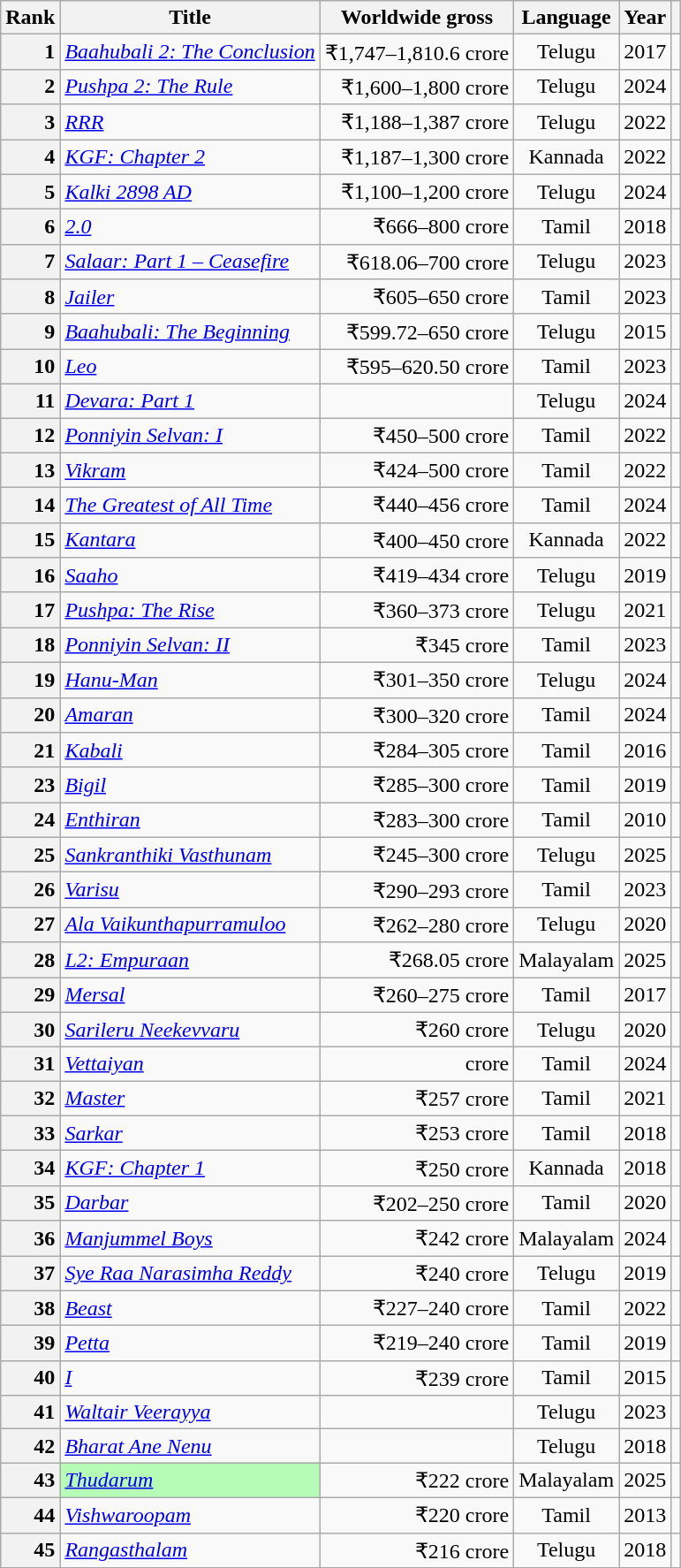<table class="wikitable sortable plainrowheaders">
<tr>
<th scope="col">Rank</th>
<th scope="col">Title</th>
<th scope="col">Worldwide gross</th>
<th scope="col">Language</th>
<th scope="col">Year</th>
<th scope="col" class="unsortable"></th>
</tr>
<tr>
<th scope="row" style="text-align:right">1</th>
<td><em><a href='#'>Baahubali 2: The Conclusion</a></em></td>
<td align="right">₹1,747–1,810.6 crore</td>
<td align="center">Telugu</td>
<td align="center">2017</td>
<td align="center"></td>
</tr>
<tr>
<th scope="row" style="text-align:right">2</th>
<td><em><a href='#'>Pushpa 2: The Rule</a></em></td>
<td align="right">₹1,600–1,800 crore</td>
<td align="center">Telugu</td>
<td align="center">2024</td>
<td align="center"></td>
</tr>
<tr>
<th scope="row" style="text-align:right">3</th>
<td><em><a href='#'>RRR</a></em></td>
<td align="right">₹1,188–1,387 crore</td>
<td align="center">Telugu</td>
<td align="center">2022</td>
<td align="center"></td>
</tr>
<tr>
<th scope="row" style="text-align:right">4</th>
<td><em><a href='#'>KGF: Chapter 2</a></em></td>
<td align="right">₹1,187–1,300 crore</td>
<td align="center">Kannada</td>
<td align="center">2022</td>
<td align="center"></td>
</tr>
<tr>
<th scope="row" style=text-align:right>5</th>
<td><em><a href='#'>Kalki 2898 AD</a></em></td>
<td align="right">₹1,100–1,200 crore</td>
<td align="center">Telugu</td>
<td align="center">2024</td>
<td align="center"></td>
</tr>
<tr>
<th scope="row" style=text-align:right>6</th>
<td><em><a href='#'>2.0</a></em></td>
<td align="right">₹666–800 crore</td>
<td align="center">Tamil</td>
<td align="center">2018</td>
<td align="center"></td>
</tr>
<tr>
<th scope="row" style=text-align:right>7</th>
<td><em><a href='#'>Salaar: Part 1 – Ceasefire</a></em></td>
<td align="right">₹618.06–700 crore</td>
<td align="center">Telugu</td>
<td align="center">2023</td>
<td align="center"></td>
</tr>
<tr>
<th scope="row" style=text-align:right>8</th>
<td><em><a href='#'>Jailer</a></em></td>
<td align="right">₹605–650 crore</td>
<td align="center">Tamil</td>
<td align="center">2023</td>
<td align="center"></td>
</tr>
<tr>
<th scope="row" style=text-align:right>9</th>
<td><em><a href='#'>Baahubali: The Beginning</a></em></td>
<td align="right">₹599.72–650 crore</td>
<td align="center">Telugu</td>
<td align="center">2015</td>
<td align="center"></td>
</tr>
<tr>
<th scope="row" style=text-align:right>10</th>
<td><em><a href='#'>Leo</a></em></td>
<td align="right">₹595–620.50 crore</td>
<td align="center">Tamil</td>
<td align="center">2023</td>
<td align="center"></td>
</tr>
<tr>
<th scope="row" style="text-align:right">11</th>
<td><em><a href='#'>Devara: Part 1</a></em></td>
<td align="right"></td>
<td align="center">Telugu</td>
<td align="center">2024</td>
<td align="center"></td>
</tr>
<tr>
<th scope="row" style="text-align:right">12</th>
<td><em><a href='#'>Ponniyin Selvan: I</a></em></td>
<td align="right">₹450–500 crore</td>
<td align="center">Tamil</td>
<td align="center">2022</td>
<td align="center"></td>
</tr>
<tr>
<th scope="row" style=text-align:right>13</th>
<td><em><a href='#'>Vikram</a></em></td>
<td align="right">₹424–500 crore</td>
<td align="center">Tamil</td>
<td align="center">2022</td>
<td align="center"></td>
</tr>
<tr>
<th scope="row" style="text-align:right">14</th>
<td><em><a href='#'>The Greatest of All Time</a></em></td>
<td align="right">₹440–456 crore</td>
<td align="center">Tamil</td>
<td align="center">2024</td>
<td align="center"></td>
</tr>
<tr>
<th scope="row" style="text-align:right">15</th>
<td><em><a href='#'>Kantara</a></em></td>
<td align="right">₹400–450 crore</td>
<td align="center">Kannada</td>
<td align="center">2022</td>
<td align="center"></td>
</tr>
<tr>
<th scope="row" style="text-align:right">16</th>
<td><em><a href='#'>Saaho</a></em></td>
<td align="right">₹419–434 crore</td>
<td align="center">Telugu</td>
<td align="center">2019</td>
<td align="center"></td>
</tr>
<tr>
<th scope="row" style=text-align:right>17</th>
<td><em><a href='#'>Pushpa: The Rise</a></em></td>
<td align="right">₹360–373 crore</td>
<td align="center">Telugu</td>
<td align="center">2021</td>
<td align="center"></td>
</tr>
<tr>
<th scope="row" style=text-align:right>18</th>
<td><em><a href='#'>Ponniyin Selvan: II</a></em></td>
<td align="right">₹345 crore</td>
<td align="center">Tamil</td>
<td align="center">2023</td>
<td align="center"></td>
</tr>
<tr>
<th scope="row" style="text-align:right">19</th>
<td><em><a href='#'>Hanu-Man</a></em></td>
<td align="right">₹301–350 crore</td>
<td align="center">Telugu</td>
<td align="center">2024</td>
<td align="center"></td>
</tr>
<tr>
<th scope="row" style="text-align:right">20</th>
<td><em><a href='#'>Amaran</a></em></td>
<td align="right">₹300–320 crore</td>
<td align="center">Tamil</td>
<td align="center">2024</td>
<td align="center"></td>
</tr>
<tr>
<th scope="row" style="text-align:right">21</th>
<td><em><a href='#'>Kabali</a></em></td>
<td align="right">₹284–305 crore</td>
<td align="center">Tamil</td>
<td align="center">2016</td>
<td align="center"></td>
</tr>
<tr>
<th scope="row" style="text-align:right">23</th>
<td><em><a href='#'>Bigil</a></em></td>
<td align="right">₹285–300 crore</td>
<td align="center">Tamil</td>
<td align="center">2019</td>
<td align="center"></td>
</tr>
<tr>
<th scope="row" style="text-align:right">24</th>
<td><em><a href='#'>Enthiran</a></em></td>
<td align="right">₹283–300 crore</td>
<td align="center">Tamil</td>
<td align="center">2010</td>
<td align="center"></td>
</tr>
<tr>
<th scope="row" style="text-align:right">25</th>
<td><em><a href='#'>Sankranthiki Vasthunam</a></em></td>
<td align="right">₹245–300 crore</td>
<td align="center">Telugu</td>
<td align="center">2025</td>
<td align="center"></td>
</tr>
<tr>
<th scope="row" style="text-align:right">26</th>
<td><em><a href='#'>Varisu</a></em></td>
<td align="right">₹290–293 crore</td>
<td align="center">Tamil</td>
<td align="center">2023</td>
<td align="center"></td>
</tr>
<tr>
<th scope="row" style="text-align:right">27</th>
<td><em><a href='#'>Ala Vaikunthapurramuloo</a></em></td>
<td align="right">₹262–280 crore</td>
<td align="center">Telugu</td>
<td align="center">2020</td>
<td align="center"></td>
</tr>
<tr>
<th scope="row" style="text-align:right">28</th>
<td><em><a href='#'>L2: Empuraan</a></em></td>
<td align="right">₹268.05 crore</td>
<td align="center">Malayalam</td>
<td align="center">2025</td>
<td align="center"></td>
</tr>
<tr>
<th scope="row" style="text-align:right">29</th>
<td><em><a href='#'>Mersal</a></em></td>
<td align="right">₹260–275 crore</td>
<td align="center">Tamil</td>
<td align="center">2017</td>
<td align="center"></td>
</tr>
<tr>
<th scope="row" style="text-align:right">30</th>
<td><em><a href='#'>Sarileru Neekevvaru</a></em></td>
<td align="right">₹260 crore</td>
<td align="center">Telugu</td>
<td align="center">2020</td>
<td align="center"></td>
</tr>
<tr>
<th scope="row" style="text-align:right">31</th>
<td><em><a href='#'>Vettaiyan</a></em></td>
<td align="right"> crore</td>
<td align="center">Tamil</td>
<td align="center">2024</td>
<td align="center"></td>
</tr>
<tr>
<th scope="row" style="text-align:right">32</th>
<td><em><a href='#'>Master</a></em></td>
<td align="right">₹257 crore</td>
<td align="center">Tamil</td>
<td align="center">2021</td>
<td align="center"></td>
</tr>
<tr>
<th scope="row" style="text-align:right">33</th>
<td><em><a href='#'>Sarkar</a></em></td>
<td align="right">₹253 crore</td>
<td align="center">Tamil</td>
<td align="center">2018</td>
<td align="center"></td>
</tr>
<tr>
<th scope="row" style="text-align:right">34</th>
<td><em><a href='#'>KGF: Chapter 1</a></em></td>
<td align="right">₹250 crore</td>
<td align="center">Kannada</td>
<td align="center">2018</td>
<td align="center"></td>
</tr>
<tr>
<th scope="row" style="text-align:right">35</th>
<td><em><a href='#'>Darbar</a></em></td>
<td align="right">₹202–250 crore</td>
<td align="center">Tamil</td>
<td align="center">2020</td>
<td align="center"></td>
</tr>
<tr>
<th scope="row" style="text-align:right">36</th>
<td><em><a href='#'>Manjummel Boys</a></em></td>
<td align="right">₹242 crore</td>
<td align="center">Malayalam</td>
<td align="center">2024</td>
<td align="center"></td>
</tr>
<tr>
<th scope="row" style="text-align:right">37</th>
<td><em><a href='#'>Sye Raa Narasimha Reddy</a></em></td>
<td align="right">₹240 crore</td>
<td align="center">Telugu</td>
<td align="center">2019</td>
<td align="center"></td>
</tr>
<tr>
<th scope="row" style="text-align:right">38</th>
<td><em><a href='#'>Beast</a> </em></td>
<td align="right">₹227–240 crore</td>
<td align="center">Tamil</td>
<td align="center">2022</td>
<td align="center"></td>
</tr>
<tr>
<th scope="row" style="text-align:right">39</th>
<td><em><a href='#'>Petta</a></em></td>
<td align="right">₹219–240 crore</td>
<td align="center">Tamil</td>
<td align="center">2019</td>
<td align="center"></td>
</tr>
<tr>
<th scope="row" style="text-align:right">40</th>
<td><em><a href='#'>I</a></em></td>
<td align="right">₹239 crore</td>
<td align="center">Tamil</td>
<td align="center">2015</td>
<td align="center"></td>
</tr>
<tr>
<th scope="row" style="text-align:right">41</th>
<td><em><a href='#'>Waltair Veerayya</a></em></td>
<td align="right"></td>
<td align="center">Telugu</td>
<td align="center">2023</td>
<td align="center"></td>
</tr>
<tr>
<th scope="row" style="text-align:right">42</th>
<td><em><a href='#'>Bharat Ane Nenu</a></em></td>
<td align="right"></td>
<td align="center">Telugu</td>
<td align="center">2018</td>
<td align="center"></td>
</tr>
<tr>
<th scope="row" style="text-align:right">43</th>
<td style="background:#b6fcb6;"><em><a href='#'>Thudarum</a></em></td>
<td align="right">₹222 crore</td>
<td align="center">Malayalam</td>
<td align="center">2025</td>
<td align="center"></td>
</tr>
<tr>
<th scope="row" style="text-align:right">44</th>
<td><em><a href='#'>Vishwaroopam</a></em></td>
<td align="right">₹220 crore</td>
<td align="center">Tamil</td>
<td align="center">2013</td>
<td align="center"></td>
</tr>
<tr>
<th scope="row" style=text-align:right>45</th>
<td><em><a href='#'>Rangasthalam</a></em></td>
<td align="right">₹216 crore</td>
<td align="center">Telugu</td>
<td align="center">2018</td>
<td align="center"></td>
</tr>
</table>
